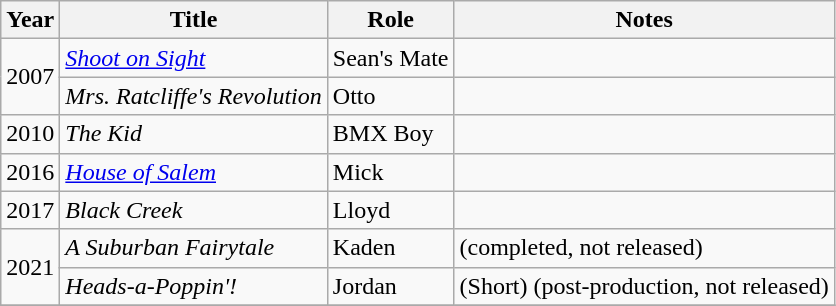<table class="wikitable sortable">
<tr>
<th>Year</th>
<th>Title</th>
<th>Role</th>
<th>Notes</th>
</tr>
<tr>
<td rowspan="2">2007</td>
<td><em><a href='#'>Shoot on Sight</a></em></td>
<td>Sean's Mate</td>
<td></td>
</tr>
<tr>
<td><em>Mrs. Ratcliffe's Revolution</em></td>
<td>Otto</td>
<td></td>
</tr>
<tr>
<td>2010</td>
<td><em>The Kid</em></td>
<td>BMX Boy</td>
<td></td>
</tr>
<tr>
<td>2016</td>
<td><em><a href='#'>House of Salem</a></em></td>
<td>Mick</td>
<td></td>
</tr>
<tr>
<td>2017</td>
<td><em>Black Creek</em></td>
<td>Lloyd</td>
<td></td>
</tr>
<tr>
<td rowspan="2">2021</td>
<td><em>A Suburban Fairytale</em></td>
<td>Kaden</td>
<td>(completed, not released)</td>
</tr>
<tr>
<td><em>Heads-a-Poppin'!</em></td>
<td>Jordan</td>
<td>(Short) (post-production, not released)</td>
</tr>
<tr>
</tr>
</table>
